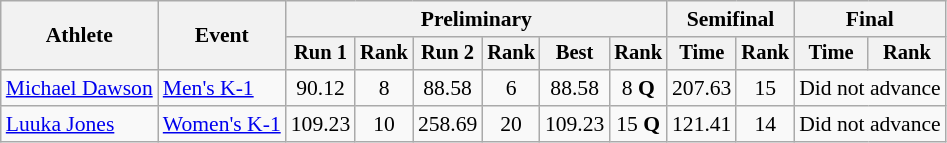<table class="wikitable" style="font-size:90%">
<tr>
<th rowspan="2">Athlete</th>
<th rowspan="2">Event</th>
<th colspan="6">Preliminary</th>
<th colspan="2">Semifinal</th>
<th colspan="2">Final</th>
</tr>
<tr style="font-size:95%">
<th>Run 1</th>
<th>Rank</th>
<th>Run 2</th>
<th>Rank</th>
<th>Best</th>
<th>Rank</th>
<th>Time</th>
<th>Rank</th>
<th>Time</th>
<th>Rank</th>
</tr>
<tr align=center>
<td align=left><a href='#'>Michael Dawson</a></td>
<td align=left><a href='#'>Men's K-1</a></td>
<td>90.12</td>
<td>8</td>
<td>88.58</td>
<td>6</td>
<td>88.58</td>
<td>8 <strong>Q</strong></td>
<td>207.63</td>
<td>15</td>
<td colspan=2>Did not advance</td>
</tr>
<tr align=center>
<td align=left><a href='#'>Luuka Jones</a></td>
<td align=left><a href='#'>Women's K-1</a></td>
<td>109.23</td>
<td>10</td>
<td>258.69</td>
<td>20</td>
<td>109.23</td>
<td>15 <strong>Q</strong></td>
<td>121.41</td>
<td>14</td>
<td colspan=2>Did not advance</td>
</tr>
</table>
